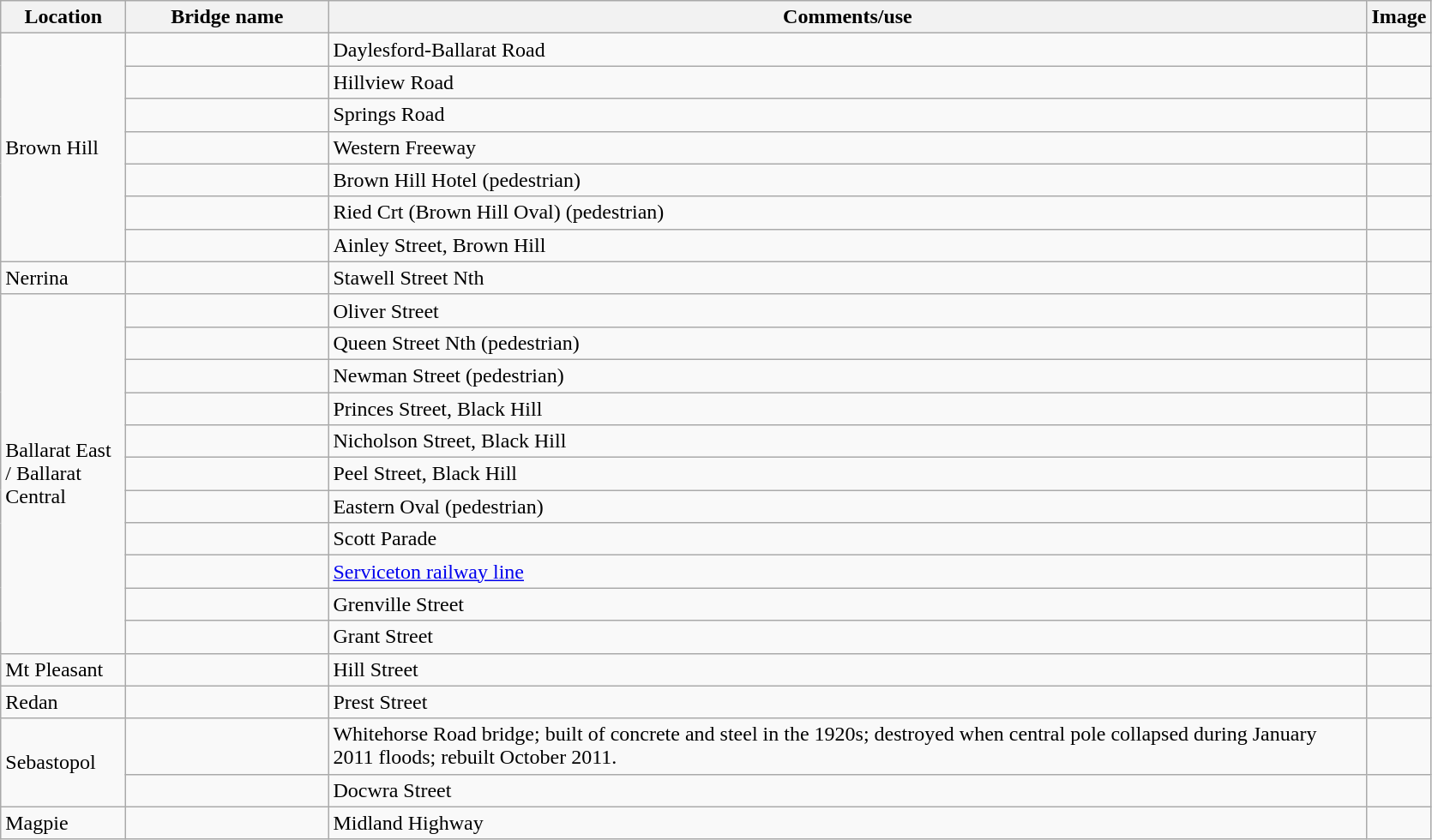<table class="wikitable">
<tr>
<th width="90pt">Location</th>
<th width="150pt">Bridge name</th>
<th width="800pt">Comments/use</th>
<th>Image</th>
</tr>
<tr>
<td rowspan=7>Brown Hill</td>
<td></td>
<td>Daylesford-Ballarat Road</td>
<td align="center"></td>
</tr>
<tr>
<td></td>
<td>Hillview Road</td>
<td align="center"></td>
</tr>
<tr>
<td></td>
<td>Springs Road</td>
<td align="center"></td>
</tr>
<tr>
<td></td>
<td>Western Freeway</td>
<td align="center"></td>
</tr>
<tr>
<td></td>
<td>Brown Hill Hotel (pedestrian)</td>
<td align="center"></td>
</tr>
<tr>
<td></td>
<td>Ried Crt (Brown Hill Oval) (pedestrian)</td>
<td align="center"></td>
</tr>
<tr>
<td></td>
<td>Ainley Street, Brown Hill</td>
<td align="center"></td>
</tr>
<tr>
<td>Nerrina</td>
<td></td>
<td>Stawell Street Nth</td>
<td align="center"></td>
</tr>
<tr>
<td rowspan=11>Ballarat East / Ballarat Central</td>
<td></td>
<td>Oliver Street</td>
<td align="center"></td>
</tr>
<tr>
<td></td>
<td>Queen Street Nth (pedestrian)</td>
<td align="center"></td>
</tr>
<tr>
<td></td>
<td>Newman Street (pedestrian)</td>
<td align="center"></td>
</tr>
<tr>
<td></td>
<td>Princes Street, Black Hill</td>
<td align="center"></td>
</tr>
<tr>
<td></td>
<td>Nicholson Street, Black Hill</td>
<td align="center"></td>
</tr>
<tr>
<td></td>
<td>Peel Street, Black Hill</td>
<td align="center"></td>
</tr>
<tr>
<td></td>
<td>Eastern Oval (pedestrian)</td>
<td align="center"></td>
</tr>
<tr>
<td></td>
<td>Scott Parade</td>
<td align="center"></td>
</tr>
<tr>
<td></td>
<td><a href='#'>Serviceton railway line</a></td>
<td align="center"></td>
</tr>
<tr>
<td></td>
<td>Grenville Street</td>
<td align="center"></td>
</tr>
<tr>
<td></td>
<td>Grant Street</td>
<td align="center"></td>
</tr>
<tr>
<td>Mt Pleasant</td>
<td></td>
<td>Hill Street</td>
<td align="center"></td>
</tr>
<tr>
<td>Redan</td>
<td></td>
<td>Prest Street</td>
<td align="center"></td>
</tr>
<tr>
<td rowspan=2>Sebastopol</td>
<td></td>
<td>Whitehorse Road bridge; built of concrete and steel in the 1920s; destroyed when central pole collapsed during January 2011 floods; rebuilt October 2011.</td>
<td align="center"></td>
</tr>
<tr>
<td></td>
<td>Docwra Street</td>
<td align="center"></td>
</tr>
<tr>
<td>Magpie</td>
<td></td>
<td>Midland Highway</td>
<td align="center"></td>
</tr>
</table>
